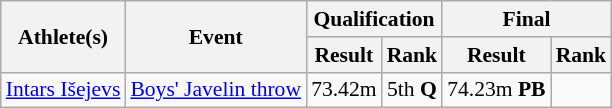<table class="wikitable" border="1" style="font-size:90%">
<tr>
<th rowspan="2">Athlete(s)</th>
<th rowspan="2">Event</th>
<th colspan="2">Qualification</th>
<th colspan="2">Final</th>
</tr>
<tr>
<th>Result</th>
<th>Rank</th>
<th>Result</th>
<th>Rank</th>
</tr>
<tr>
<td><a href='#'>Intars Išejevs</a></td>
<td><a href='#'>Boys' Javelin throw</a></td>
<td align="center">73.42m</td>
<td align="center">5th <strong>Q</strong></td>
<td align="center">74.23m <strong>PB</strong></td>
<td align="center"></td>
</tr>
</table>
